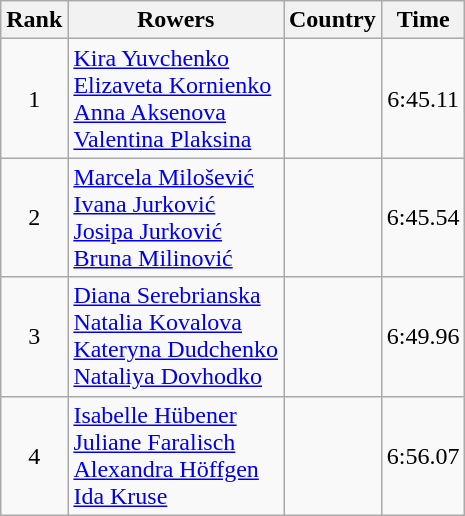<table class="wikitable" style="text-align:center">
<tr>
<th>Rank</th>
<th>Rowers</th>
<th>Country</th>
<th>Time</th>
</tr>
<tr>
<td>1</td>
<td align="left"><a href='#'>Kira Yuvchenko</a><br><a href='#'>Elizaveta Kornienko</a><br><a href='#'>Anna Aksenova</a><br><a href='#'>Valentina Plaksina</a></td>
<td align="left"></td>
<td>6:45.11</td>
</tr>
<tr>
<td>2</td>
<td align="left"><a href='#'>Marcela Milošević</a><br><a href='#'>Ivana Jurković</a><br><a href='#'>Josipa Jurković</a><br><a href='#'>Bruna Milinović</a></td>
<td align="left"></td>
<td>6:45.54</td>
</tr>
<tr>
<td>3</td>
<td align="left"><a href='#'>Diana Serebrianska</a><br><a href='#'>Natalia Kovalova</a><br><a href='#'>Kateryna Dudchenko</a><br><a href='#'>Nataliya Dovhodko</a></td>
<td align="left"></td>
<td>6:49.96</td>
</tr>
<tr>
<td>4</td>
<td align="left"><a href='#'>Isabelle Hübener</a><br><a href='#'>Juliane Faralisch</a><br><a href='#'>Alexandra Höffgen</a><br><a href='#'>Ida Kruse</a></td>
<td align="left"></td>
<td>6:56.07</td>
</tr>
</table>
